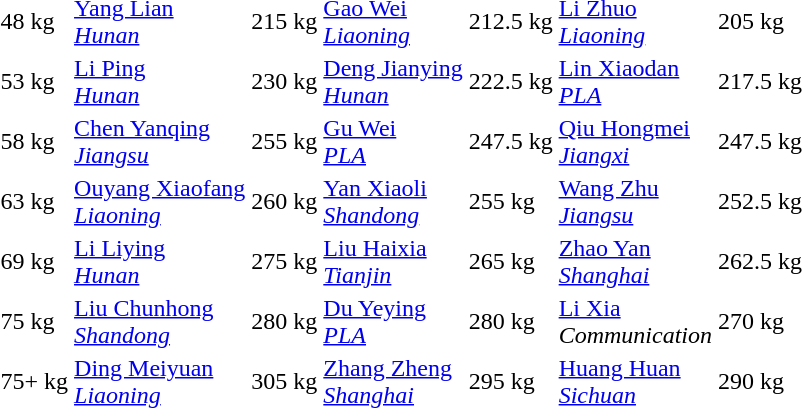<table>
<tr>
<td>48 kg</td>
<td><a href='#'>Yang Lian</a><br><em><a href='#'>Hunan</a></em></td>
<td>215 kg</td>
<td><a href='#'>Gao Wei</a><br><em><a href='#'>Liaoning</a></em></td>
<td>212.5 kg</td>
<td><a href='#'>Li Zhuo</a><br><em><a href='#'>Liaoning</a></em></td>
<td>205 kg</td>
</tr>
<tr>
<td>53 kg</td>
<td><a href='#'>Li Ping</a><br><em><a href='#'>Hunan</a></em></td>
<td>230 kg</td>
<td><a href='#'>Deng Jianying</a><br><em><a href='#'>Hunan</a></em></td>
<td>222.5 kg</td>
<td><a href='#'>Lin Xiaodan</a><br><em><a href='#'>PLA</a></em></td>
<td>217.5 kg</td>
</tr>
<tr>
<td>58 kg</td>
<td><a href='#'>Chen Yanqing</a><br><em><a href='#'>Jiangsu</a></em></td>
<td>255 kg</td>
<td><a href='#'>Gu Wei</a><br><em><a href='#'>PLA</a></em></td>
<td>247.5 kg</td>
<td><a href='#'>Qiu Hongmei</a><br><em><a href='#'>Jiangxi</a></em></td>
<td>247.5 kg</td>
</tr>
<tr>
<td>63 kg</td>
<td><a href='#'>Ouyang Xiaofang</a><br><em><a href='#'>Liaoning</a></em></td>
<td>260 kg</td>
<td><a href='#'>Yan Xiaoli</a><br><em><a href='#'>Shandong</a></em></td>
<td>255 kg</td>
<td><a href='#'>Wang Zhu</a><br><em><a href='#'>Jiangsu</a></em></td>
<td>252.5 kg</td>
</tr>
<tr>
<td>69 kg</td>
<td><a href='#'>Li Liying</a><br><em><a href='#'>Hunan</a></em></td>
<td>275 kg</td>
<td><a href='#'>Liu Haixia</a><br><em><a href='#'>Tianjin</a></em></td>
<td>265 kg</td>
<td><a href='#'>Zhao Yan</a><br><em><a href='#'>Shanghai</a></em></td>
<td>262.5 kg</td>
</tr>
<tr>
<td>75 kg</td>
<td><a href='#'>Liu Chunhong</a><br><em><a href='#'>Shandong</a></em></td>
<td>280 kg</td>
<td><a href='#'>Du Yeying</a><br><em><a href='#'>PLA</a></em></td>
<td>280 kg</td>
<td><a href='#'>Li Xia</a><br><em>Communication</em></td>
<td>270 kg</td>
</tr>
<tr>
<td>75+ kg</td>
<td><a href='#'>Ding Meiyuan</a><br><em><a href='#'>Liaoning</a></em></td>
<td>305 kg</td>
<td><a href='#'>Zhang Zheng</a><br><em><a href='#'>Shanghai</a></em></td>
<td>295 kg</td>
<td><a href='#'>Huang Huan</a><br><em><a href='#'>Sichuan</a></em></td>
<td>290 kg</td>
</tr>
</table>
